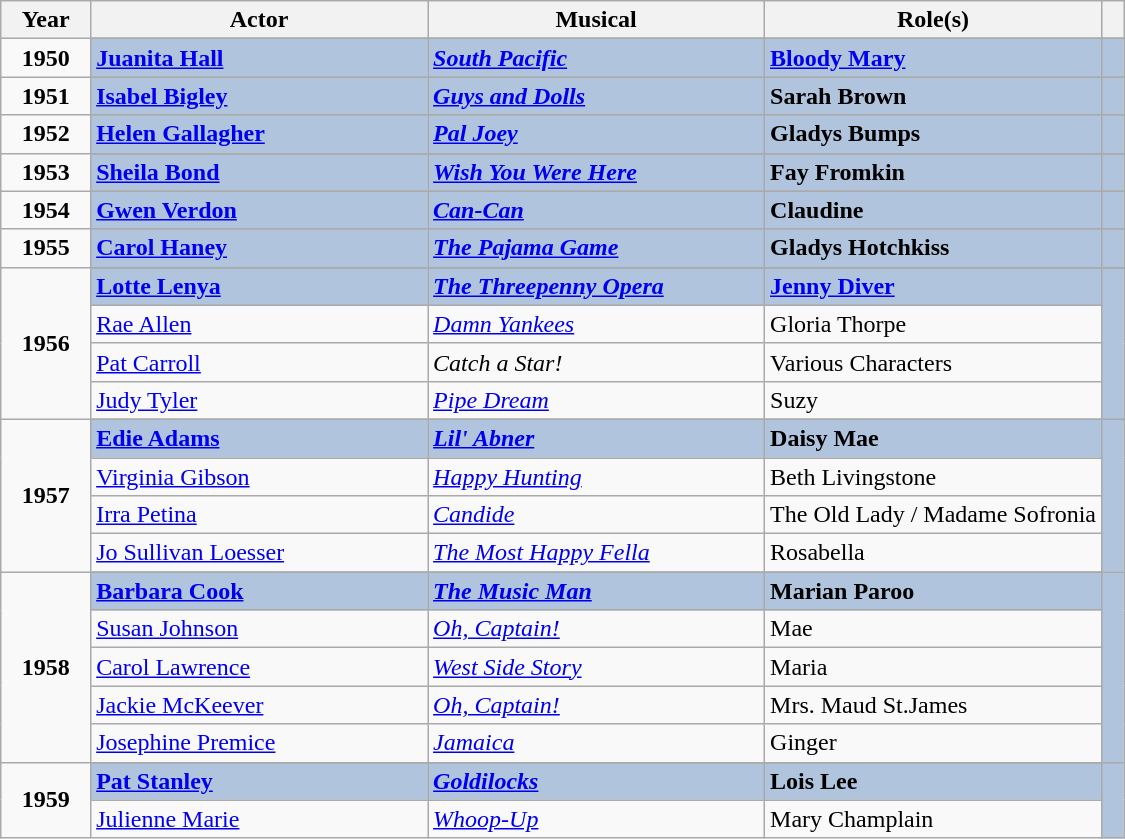<table class="wikitable sortable">
<tr>
<th scope="col" style="width:8%;">Year</th>
<th scope="col" style="width:30%;">Actor</th>
<th scope="col" style="width:30%;">Musical</th>
<th scope="col" style="width:30%;">Role(s)</th>
<th scope="col" style="width:2%;" class="unsortable"></th>
</tr>
<tr>
<td rowspan="2" align="center"><strong>1950</strong> <br> </td>
</tr>
<tr style="background:#B0C4DE">
<td><strong><a href='#'>Juanita Hall</a></strong></td>
<td><strong><em><a href='#'>South Pacific</a></em></strong></td>
<td><strong><a href='#'>Bloody Mary</a></strong></td>
<td></td>
</tr>
<tr>
<td rowspan="2" align="center"><strong>1951</strong> <br> </td>
</tr>
<tr style="background:#B0C4DE">
<td><strong><a href='#'>Isabel Bigley</a></strong></td>
<td><strong><em><a href='#'>Guys and Dolls</a></em></strong></td>
<td><strong>Sarah Brown</strong></td>
<td></td>
</tr>
<tr>
<td rowspan="2" align="center"><strong>1952</strong> <br> </td>
</tr>
<tr style="background:#B0C4DE">
<td><strong><a href='#'>Helen Gallagher</a></strong></td>
<td><strong><em><a href='#'>Pal Joey</a></em></strong></td>
<td><strong>Gladys Bumps</strong></td>
<td></td>
</tr>
<tr>
<td rowspan="2" align="center"><strong>1953</strong> <br> </td>
</tr>
<tr style="background:#B0C4DE">
<td><strong><a href='#'>Sheila Bond</a></strong></td>
<td><strong><em><a href='#'>Wish You Were Here</a></em></strong></td>
<td><strong>Fay Fromkin</strong></td>
<td></td>
</tr>
<tr>
<td rowspan="2" align="center"><strong>1954</strong> <br> </td>
</tr>
<tr style="background:#B0C4DE">
<td><strong><a href='#'>Gwen Verdon</a></strong></td>
<td><strong><em><a href='#'>Can-Can</a></em></strong></td>
<td><strong>Claudine</strong></td>
<td></td>
</tr>
<tr>
<td rowspan="2" align="center"><strong>1955</strong> <br> </td>
</tr>
<tr style="background:#B0C4DE">
<td><strong><a href='#'>Carol Haney</a></strong></td>
<td><strong><em><a href='#'>The Pajama Game</a></em></strong></td>
<td><strong>Gladys Hotchkiss</strong></td>
<td></td>
</tr>
<tr>
<td rowspan="5" align="center"><strong>1956</strong> <br> </td>
</tr>
<tr style="background:#B0C4DE">
<td><strong><a href='#'>Lotte Lenya</a></strong></td>
<td><strong><em><a href='#'>The Threepenny Opera</a></em></strong></td>
<td><strong><a href='#'>Jenny Diver</a></strong></td>
<td rowspan="5" align="center"></td>
</tr>
<tr>
<td><a href='#'>Rae Allen</a></td>
<td><em><a href='#'>Damn Yankees</a></em></td>
<td>Gloria Thorpe</td>
</tr>
<tr>
<td><a href='#'>Pat Carroll</a></td>
<td><em>Catch a Star!</em></td>
<td>Various Characters</td>
</tr>
<tr>
<td><a href='#'>Judy Tyler</a></td>
<td><em><a href='#'>Pipe Dream</a></em></td>
<td>Suzy</td>
</tr>
<tr>
<td rowspan="5" align="center"><strong>1957</strong> <br> </td>
</tr>
<tr style="background:#B0C4DE">
<td><strong><a href='#'>Edie Adams</a></strong></td>
<td><strong><em><a href='#'>Lil' Abner</a></em></strong></td>
<td><strong>Daisy Mae</strong></td>
<td rowspan="5" align="center"></td>
</tr>
<tr>
<td><a href='#'>Virginia Gibson</a></td>
<td><em><a href='#'>Happy Hunting</a></em></td>
<td>Beth Livingstone</td>
</tr>
<tr>
<td><a href='#'>Irra Petina</a></td>
<td><em><a href='#'>Candide</a></em></td>
<td>The Old Lady / Madame Sofronia</td>
</tr>
<tr>
<td><a href='#'>Jo Sullivan Loesser</a></td>
<td><em><a href='#'>The Most Happy Fella</a></em></td>
<td>Rosabella</td>
</tr>
<tr>
<td rowspan="6" align="center"><strong>1958</strong> <br> </td>
</tr>
<tr style="background:#B0C4DE">
<td><strong><a href='#'>Barbara Cook</a></strong></td>
<td><strong><em><a href='#'>The Music Man</a></em></strong></td>
<td><strong>Marian Paroo</strong></td>
<td rowspan="6" align="center"></td>
</tr>
<tr>
<td><a href='#'>Susan Johnson</a></td>
<td><em><a href='#'>Oh, Captain!</a></em></td>
<td>Mae</td>
</tr>
<tr>
<td><a href='#'>Carol Lawrence</a></td>
<td><em><a href='#'>West Side Story</a></em></td>
<td>Maria</td>
</tr>
<tr>
<td><a href='#'>Jackie McKeever</a></td>
<td><em><a href='#'>Oh, Captain!</a></em></td>
<td>Mrs. Maud St.James</td>
</tr>
<tr>
<td><a href='#'>Josephine Premice</a></td>
<td><em><a href='#'>Jamaica</a></em></td>
<td>Ginger</td>
</tr>
<tr>
<td rowspan="3" align="center"><strong>1959</strong> <br> </td>
</tr>
<tr style="background:#B0C4DE">
<td><strong><a href='#'>Pat Stanley</a></strong></td>
<td><strong><em><a href='#'>Goldilocks</a></em></strong></td>
<td><strong>Lois Lee</strong></td>
<td rowspan="3" align="center"></td>
</tr>
<tr>
<td><a href='#'>Julienne Marie</a></td>
<td><em><a href='#'>Whoop-Up</a></em></td>
<td>Mary Champlain</td>
</tr>
</table>
